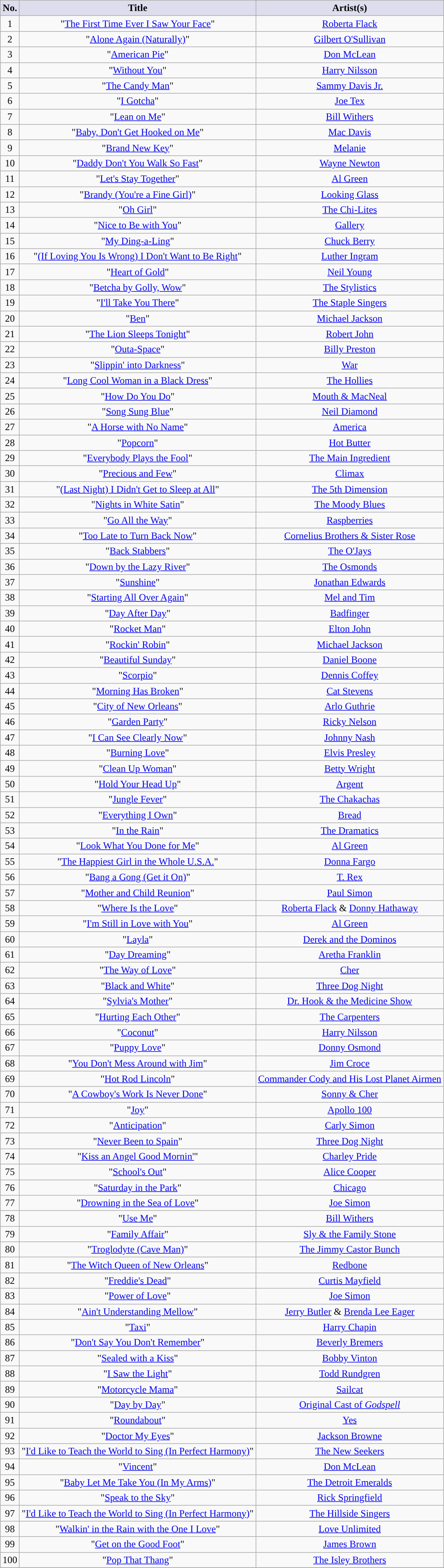<table class="wikitable sortable" style="text-align: center">
<tr>
<th scope="col" style="background:#dde;">No.</th>
<th scope="col" style="background:#dde;">Title</th>
<th scope="col" style="background:#dde;">Artist(s)</th>
</tr>
<tr>
<td>1</td>
<td>"<a href='#'>The First Time Ever I Saw Your Face</a>"</td>
<td data-sort-value="Flack"><a href='#'>Roberta Flack</a></td>
</tr>
<tr>
<td>2</td>
<td>"<a href='#'>Alone Again (Naturally)</a>"</td>
<td data-sort-value="Osullivan"><a href='#'>Gilbert O'Sullivan</a></td>
</tr>
<tr>
<td>3</td>
<td>"<a href='#'>American Pie</a>"</td>
<td data-sort-value="McLean"><a href='#'>Don McLean</a></td>
</tr>
<tr>
<td>4</td>
<td>"<a href='#'>Without You</a>"</td>
<td data-sort-value="Nilsson"><a href='#'>Harry Nilsson</a></td>
</tr>
<tr>
<td>5</td>
<td>"<a href='#'>The Candy Man</a>"</td>
<td data-sort-value="Davis, Sammy"><a href='#'>Sammy Davis Jr.</a></td>
</tr>
<tr>
<td>6</td>
<td>"<a href='#'>I Gotcha</a>"</td>
<td data-sort-value="Tex"><a href='#'>Joe Tex</a></td>
</tr>
<tr>
<td>7</td>
<td>"<a href='#'>Lean on Me</a>"</td>
<td data-sort-value="Withers"><a href='#'>Bill Withers</a></td>
</tr>
<tr>
<td>8</td>
<td>"<a href='#'>Baby, Don't Get Hooked on Me</a>"</td>
<td data-sort-value="Davis, Mac"><a href='#'>Mac Davis</a></td>
</tr>
<tr>
<td>9</td>
<td>"<a href='#'>Brand New Key</a>"</td>
<td><a href='#'>Melanie</a></td>
</tr>
<tr>
<td>10</td>
<td>"<a href='#'>Daddy Don't You Walk So Fast</a>"</td>
<td data-sort-value="Newton"><a href='#'>Wayne Newton</a></td>
</tr>
<tr>
<td>11</td>
<td>"<a href='#'>Let's Stay Together</a>"</td>
<td data-sort-value="Green"><a href='#'>Al Green</a></td>
</tr>
<tr>
<td>12</td>
<td>"<a href='#'>Brandy (You're a Fine Girl)</a>"</td>
<td><a href='#'>Looking Glass</a></td>
</tr>
<tr>
<td>13</td>
<td>"<a href='#'>Oh Girl</a>"</td>
<td data-sort-value="Chi-Lites"><a href='#'>The Chi-Lites</a></td>
</tr>
<tr>
<td>14</td>
<td>"<a href='#'>Nice to Be with You</a>"</td>
<td><a href='#'>Gallery</a></td>
</tr>
<tr>
<td>15</td>
<td>"<a href='#'>My Ding-a-Ling</a>"</td>
<td data-sort-value="Berry"><a href='#'>Chuck Berry</a></td>
</tr>
<tr>
<td>16</td>
<td>"<a href='#'>(If Loving You Is Wrong) I Don't Want to Be Right</a>"</td>
<td data-sort-value="Ingram"><a href='#'>Luther Ingram</a></td>
</tr>
<tr>
<td>17</td>
<td>"<a href='#'>Heart of Gold</a>"</td>
<td data-sort-value="Young"><a href='#'>Neil Young</a></td>
</tr>
<tr>
<td>18</td>
<td>"<a href='#'>Betcha by Golly, Wow</a>"</td>
<td data-sort-value="Stylistics"><a href='#'>The Stylistics</a></td>
</tr>
<tr>
<td>19</td>
<td>"<a href='#'>I'll Take You There</a>"</td>
<td data-sort-value="Staple Singers"><a href='#'>The Staple Singers</a></td>
</tr>
<tr>
<td>20</td>
<td>"<a href='#'>Ben</a>"</td>
<td data-sort-value="Jackson"><a href='#'>Michael Jackson</a></td>
</tr>
<tr>
<td>21</td>
<td>"<a href='#'>The Lion Sleeps Tonight</a>"</td>
<td data-sort-value="John, Robert"><a href='#'>Robert John</a></td>
</tr>
<tr>
<td>22</td>
<td>"<a href='#'>Outa-Space</a>"</td>
<td data-sort-value="Preston"><a href='#'>Billy Preston</a></td>
</tr>
<tr>
<td>23</td>
<td>"<a href='#'>Slippin' into Darkness</a>"</td>
<td><a href='#'>War</a></td>
</tr>
<tr>
<td>24</td>
<td>"<a href='#'>Long Cool Woman in a Black Dress</a>"</td>
<td data-sort-value="Hollies"><a href='#'>The Hollies</a></td>
</tr>
<tr>
<td>25</td>
<td>"<a href='#'>How Do You Do</a>"</td>
<td><a href='#'>Mouth & MacNeal</a></td>
</tr>
<tr>
<td>26</td>
<td>"<a href='#'>Song Sung Blue</a>"</td>
<td data-sort-value="Diamond"><a href='#'>Neil Diamond</a></td>
</tr>
<tr>
<td>27</td>
<td>"<a href='#'>A Horse with No Name</a>"</td>
<td><a href='#'>America</a></td>
</tr>
<tr>
<td>28</td>
<td>"<a href='#'>Popcorn</a>"</td>
<td><a href='#'>Hot Butter</a></td>
</tr>
<tr>
<td>29</td>
<td>"<a href='#'>Everybody Plays the Fool</a>"</td>
<td data-sort-value="Main Ingredient"><a href='#'>The Main Ingredient</a></td>
</tr>
<tr>
<td>30</td>
<td>"<a href='#'>Precious and Few</a>"</td>
<td><a href='#'>Climax</a></td>
</tr>
<tr>
<td>31</td>
<td>"<a href='#'>(Last Night) I Didn't Get to Sleep at All</a>"</td>
<td data-sort-value="Fifth Dimension"><a href='#'>The 5th Dimension</a></td>
</tr>
<tr>
<td>32</td>
<td>"<a href='#'>Nights in White Satin</a>"</td>
<td data-sort-value="Moody Blues"><a href='#'>The Moody Blues</a></td>
</tr>
<tr>
<td>33</td>
<td>"<a href='#'>Go All the Way</a>"</td>
<td><a href='#'>Raspberries</a></td>
</tr>
<tr>
<td>34</td>
<td>"<a href='#'>Too Late to Turn Back Now</a>"</td>
<td><a href='#'>Cornelius Brothers & Sister Rose</a></td>
</tr>
<tr>
<td>35</td>
<td>"<a href='#'>Back Stabbers</a>"</td>
<td data-sort-value="Ojays"><a href='#'>The O'Jays</a></td>
</tr>
<tr>
<td>36</td>
<td>"<a href='#'>Down by the Lazy River</a>"</td>
<td data-sort-value="Osmonds"><a href='#'>The Osmonds</a></td>
</tr>
<tr>
<td>37</td>
<td>"<a href='#'>Sunshine</a>"</td>
<td data-sort-value="Edwards"><a href='#'>Jonathan Edwards</a></td>
</tr>
<tr>
<td>38</td>
<td>"<a href='#'>Starting All Over Again</a>"</td>
<td><a href='#'>Mel and Tim</a></td>
</tr>
<tr>
<td>39</td>
<td>"<a href='#'>Day After Day</a>"</td>
<td><a href='#'>Badfinger</a></td>
</tr>
<tr>
<td>40</td>
<td>"<a href='#'>Rocket Man</a>"</td>
<td data-sort-value="John, Elton"><a href='#'>Elton John</a></td>
</tr>
<tr>
<td>41</td>
<td>"<a href='#'>Rockin' Robin</a>"</td>
<td data-sort-value="Jackson"><a href='#'>Michael Jackson</a></td>
</tr>
<tr>
<td>42</td>
<td>"<a href='#'>Beautiful Sunday</a>"</td>
<td data-sort-value="Boone"><a href='#'>Daniel Boone</a></td>
</tr>
<tr>
<td>43</td>
<td>"<a href='#'>Scorpio</a>"</td>
<td data-sort-value="Coffey"><a href='#'>Dennis Coffey</a></td>
</tr>
<tr>
<td>44</td>
<td>"<a href='#'>Morning Has Broken</a>"</td>
<td data-sort-value="Stevens"><a href='#'>Cat Stevens</a></td>
</tr>
<tr>
<td>45</td>
<td>"<a href='#'>City of New Orleans</a>"</td>
<td data-sort-value="Guthrie"><a href='#'>Arlo Guthrie</a></td>
</tr>
<tr>
<td>46</td>
<td>"<a href='#'>Garden Party</a>"</td>
<td data-sort-value="Nelson"><a href='#'>Ricky Nelson</a></td>
</tr>
<tr>
<td>47</td>
<td>"<a href='#'>I Can See Clearly Now</a>"</td>
<td data-sort-value="Nash"><a href='#'>Johnny Nash</a></td>
</tr>
<tr>
<td>48</td>
<td>"<a href='#'>Burning Love</a>"</td>
<td data-sort-value="Presley"><a href='#'>Elvis Presley</a></td>
</tr>
<tr>
<td>49</td>
<td>"<a href='#'>Clean Up Woman</a>"</td>
<td data-sort-value="Wright"><a href='#'>Betty Wright</a></td>
</tr>
<tr>
<td>50</td>
<td>"<a href='#'>Hold Your Head Up</a>"</td>
<td><a href='#'>Argent</a></td>
</tr>
<tr>
<td>51</td>
<td>"<a href='#'>Jungle Fever</a>"</td>
<td data-sort-value="Chakachas"><a href='#'>The Chakachas</a></td>
</tr>
<tr>
<td>52</td>
<td>"<a href='#'>Everything I Own</a>"</td>
<td><a href='#'>Bread</a></td>
</tr>
<tr>
<td>53</td>
<td>"<a href='#'>In the Rain</a>"</td>
<td data-sort-value="Dramatics"><a href='#'>The Dramatics</a></td>
</tr>
<tr>
<td>54</td>
<td>"<a href='#'>Look What You Done for Me</a>"</td>
<td data-sort-value="Green"><a href='#'>Al Green</a></td>
</tr>
<tr>
<td>55</td>
<td>"<a href='#'>The Happiest Girl in the Whole U.S.A.</a>"</td>
<td data-sort-value="Fargo"><a href='#'>Donna Fargo</a></td>
</tr>
<tr>
<td>56</td>
<td>"<a href='#'>Bang a Gong (Get it On)</a>"</td>
<td><a href='#'>T. Rex</a></td>
</tr>
<tr>
<td>57</td>
<td>"<a href='#'>Mother and Child Reunion</a>"</td>
<td data-sort-value="Simon, Paul"><a href='#'>Paul Simon</a></td>
</tr>
<tr>
<td>58</td>
<td>"<a href='#'>Where Is the Love</a>"</td>
<td data-sort-value="Flack And Hathaway"><a href='#'>Roberta Flack</a> & <a href='#'>Donny Hathaway</a></td>
</tr>
<tr>
<td>59</td>
<td>"<a href='#'>I'm Still in Love with You</a>"</td>
<td data-sort-value="Green"><a href='#'>Al Green</a></td>
</tr>
<tr>
<td>60</td>
<td>"<a href='#'>Layla</a>"</td>
<td><a href='#'>Derek and the Dominos</a></td>
</tr>
<tr>
<td>61</td>
<td>"<a href='#'>Day Dreaming</a>"</td>
<td data-sort-value="Franklin"><a href='#'>Aretha Franklin</a></td>
</tr>
<tr>
<td>62</td>
<td>"<a href='#'>The Way of Love</a>"</td>
<td><a href='#'>Cher</a></td>
</tr>
<tr>
<td>63</td>
<td>"<a href='#'>Black and White</a>"</td>
<td><a href='#'>Three Dog Night</a></td>
</tr>
<tr>
<td>64</td>
<td>"<a href='#'>Sylvia's Mother</a>"</td>
<td><a href='#'>Dr. Hook & the Medicine Show</a></td>
</tr>
<tr>
<td>65</td>
<td>"<a href='#'>Hurting Each Other</a>"</td>
<td><a href='#'>The Carpenters</a></td>
</tr>
<tr>
<td>66</td>
<td>"<a href='#'>Coconut</a>"</td>
<td data-sort-value="Nilsson"><a href='#'>Harry Nilsson</a></td>
</tr>
<tr>
<td>67</td>
<td>"<a href='#'>Puppy Love</a>"</td>
<td data-sort-value="Osmond"><a href='#'>Donny Osmond</a></td>
</tr>
<tr>
<td>68</td>
<td>"<a href='#'>You Don't Mess Around with Jim</a>"</td>
<td data-sort-value="Croce"><a href='#'>Jim Croce</a></td>
</tr>
<tr>
<td>69</td>
<td>"<a href='#'>Hot Rod Lincoln</a>"</td>
<td><a href='#'>Commander Cody and His Lost Planet Airmen</a></td>
</tr>
<tr>
<td>70</td>
<td>"<a href='#'>A Cowboy's Work Is Never Done</a>"</td>
<td><a href='#'>Sonny & Cher</a></td>
</tr>
<tr>
<td>71</td>
<td>"<a href='#'>Joy</a>"</td>
<td><a href='#'>Apollo 100</a></td>
</tr>
<tr>
<td>72</td>
<td>"<a href='#'>Anticipation</a>"</td>
<td data-sort-value="Simon, Carly"><a href='#'>Carly Simon</a></td>
</tr>
<tr>
<td>73</td>
<td>"<a href='#'>Never Been to Spain</a>"</td>
<td><a href='#'>Three Dog Night</a></td>
</tr>
<tr>
<td>74</td>
<td>"<a href='#'>Kiss an Angel Good Mornin'</a>"</td>
<td data-sort-value="Pride"><a href='#'>Charley Pride</a></td>
</tr>
<tr>
<td>75</td>
<td>"<a href='#'>School's Out</a>"</td>
<td><a href='#'>Alice Cooper</a></td>
</tr>
<tr>
<td>76</td>
<td>"<a href='#'>Saturday in the Park</a>"</td>
<td><a href='#'>Chicago</a></td>
</tr>
<tr>
<td>77</td>
<td>"<a href='#'>Drowning in the Sea of Love</a>"</td>
<td data-sort-value="Simon, Joe"><a href='#'>Joe Simon</a></td>
</tr>
<tr>
<td>78</td>
<td>"<a href='#'>Use Me</a>"</td>
<td data-sort-value="Withers"><a href='#'>Bill Withers</a></td>
</tr>
<tr>
<td>79</td>
<td>"<a href='#'>Family Affair</a>"</td>
<td><a href='#'>Sly & the Family Stone</a></td>
</tr>
<tr>
<td>80</td>
<td>"<a href='#'>Troglodyte (Cave Man)</a>"</td>
<td data-sort-value="Castor"><a href='#'>The Jimmy Castor Bunch</a></td>
</tr>
<tr>
<td>81</td>
<td>"<a href='#'>The Witch Queen of New Orleans</a>"</td>
<td><a href='#'>Redbone</a></td>
</tr>
<tr>
<td>82</td>
<td>"<a href='#'>Freddie's Dead</a>"</td>
<td data-sort-value="Mayfield"><a href='#'>Curtis Mayfield</a></td>
</tr>
<tr>
<td>83</td>
<td>"<a href='#'>Power of Love</a>"</td>
<td data-sort-value="Simon, Joe"><a href='#'>Joe Simon</a></td>
</tr>
<tr>
<td>84</td>
<td>"<a href='#'>Ain't Understanding Mellow</a>"</td>
<td data-sort-value="Butler"><a href='#'>Jerry Butler</a> & <a href='#'>Brenda Lee Eager</a></td>
</tr>
<tr>
<td>85</td>
<td>"<a href='#'>Taxi</a>"</td>
<td data-sort-value="Chapin"><a href='#'>Harry Chapin</a></td>
</tr>
<tr>
<td>86</td>
<td>"<a href='#'>Don't Say You Don't Remember</a>"</td>
<td data-sort-value="Bremers"><a href='#'>Beverly Bremers</a></td>
</tr>
<tr>
<td>87</td>
<td>"<a href='#'>Sealed with a Kiss</a>"</td>
<td data-sort-value="Vinton"><a href='#'>Bobby Vinton</a></td>
</tr>
<tr>
<td>88</td>
<td>"<a href='#'>I Saw the Light</a>"</td>
<td data-sort-value="Rundgren"><a href='#'>Todd Rundgren</a></td>
</tr>
<tr>
<td>89</td>
<td>"<a href='#'>Motorcycle Mama</a>"</td>
<td><a href='#'>Sailcat</a></td>
</tr>
<tr>
<td>90</td>
<td>"<a href='#'>Day by Day</a>"</td>
<td data-sort-value="Godspell"><a href='#'>Original Cast of <em>Godspell</em></a></td>
</tr>
<tr>
<td>91</td>
<td>"<a href='#'>Roundabout</a>"</td>
<td><a href='#'>Yes</a></td>
</tr>
<tr>
<td>92</td>
<td>"<a href='#'>Doctor My Eyes</a>"</td>
<td data-sort-value="Browne"><a href='#'>Jackson Browne</a></td>
</tr>
<tr>
<td>93</td>
<td>"<a href='#'>I'd Like to Teach the World to Sing (In Perfect Harmony)</a>"</td>
<td data-sort-value="New Seekers"><a href='#'>The New Seekers</a></td>
</tr>
<tr>
<td>94</td>
<td>"<a href='#'>Vincent</a>"</td>
<td data-sort-value="McLean"><a href='#'>Don McLean</a></td>
</tr>
<tr>
<td>95</td>
<td>"<a href='#'>Baby Let Me Take You (In My Arms)</a>"</td>
<td data-sort-value="Detroit Emeralds"><a href='#'>The Detroit Emeralds</a></td>
</tr>
<tr>
<td>96</td>
<td>"<a href='#'>Speak to the Sky</a>"</td>
<td data-sort-value="Springfield"><a href='#'>Rick Springfield</a></td>
</tr>
<tr>
<td>97</td>
<td>"<a href='#'>I'd Like to Teach the World to Sing (In Perfect Harmony)</a>"</td>
<td data-sort-value="Hillside Singers"><a href='#'>The Hillside Singers</a></td>
</tr>
<tr>
<td>98</td>
<td>"<a href='#'>Walkin' in the Rain with the One I Love</a>"</td>
<td><a href='#'>Love Unlimited</a></td>
</tr>
<tr>
<td>99</td>
<td>"<a href='#'>Get on the Good Foot</a>"</td>
<td data-sort-value="Brown"><a href='#'>James Brown</a></td>
</tr>
<tr>
<td>100</td>
<td>"<a href='#'>Pop That Thang</a>"</td>
<td data-sort-value="Isley Brothers"><a href='#'>The Isley Brothers</a></td>
</tr>
<tr>
</tr>
</table>
